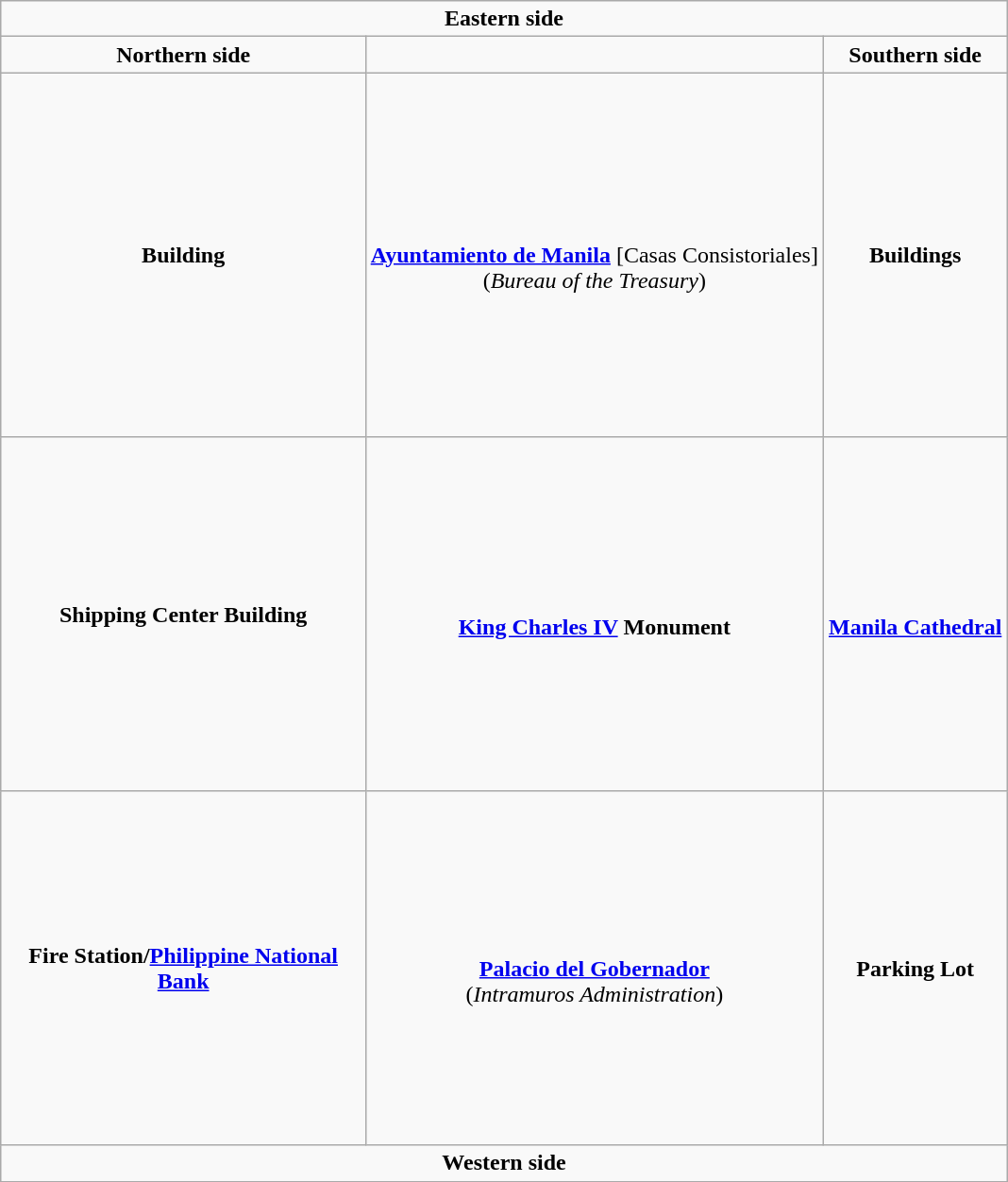<table class="wikitable" style="margin:1em auto; text-align:center;">
<tr>
<td colspan="3"><strong>Eastern side</strong></td>
</tr>
<tr ---->
<td><strong>Northern side</strong></td>
<td></td>
<td><strong>Southern side</strong></td>
</tr>
<tr --- style="width: 250px; height:250px;">
<td style="width: 250px; height:250px;"><strong>Building</strong></td>
<td> <br> <strong><a href='#'>Ayuntamiento de Manila</a></strong> [Casas Consistoriales] <br> (<em>Bureau of the Treasury</em>)</td>
<td><strong>Buildings</strong></td>
</tr>
<tr ---- style="width: 250px; height:250px;">
<td><strong>Shipping Center Building</strong></td>
<td> <br> <strong><a href='#'>King Charles IV</a> Monument</strong></td>
<td> <br> <strong><a href='#'>Manila Cathedral</a></strong></td>
</tr>
<tr ---- style="width: 250px; height:250px;">
<td><strong>Fire Station/<a href='#'>Philippine National Bank</a></strong></td>
<td><br><strong><a href='#'>Palacio del Gobernador</a></strong> <br> (<em>Intramuros Administration</em>)</td>
<td><strong>Parking Lot</strong></td>
</tr>
<tr ---->
<td colspan="3"><strong>Western side</strong></td>
</tr>
</table>
